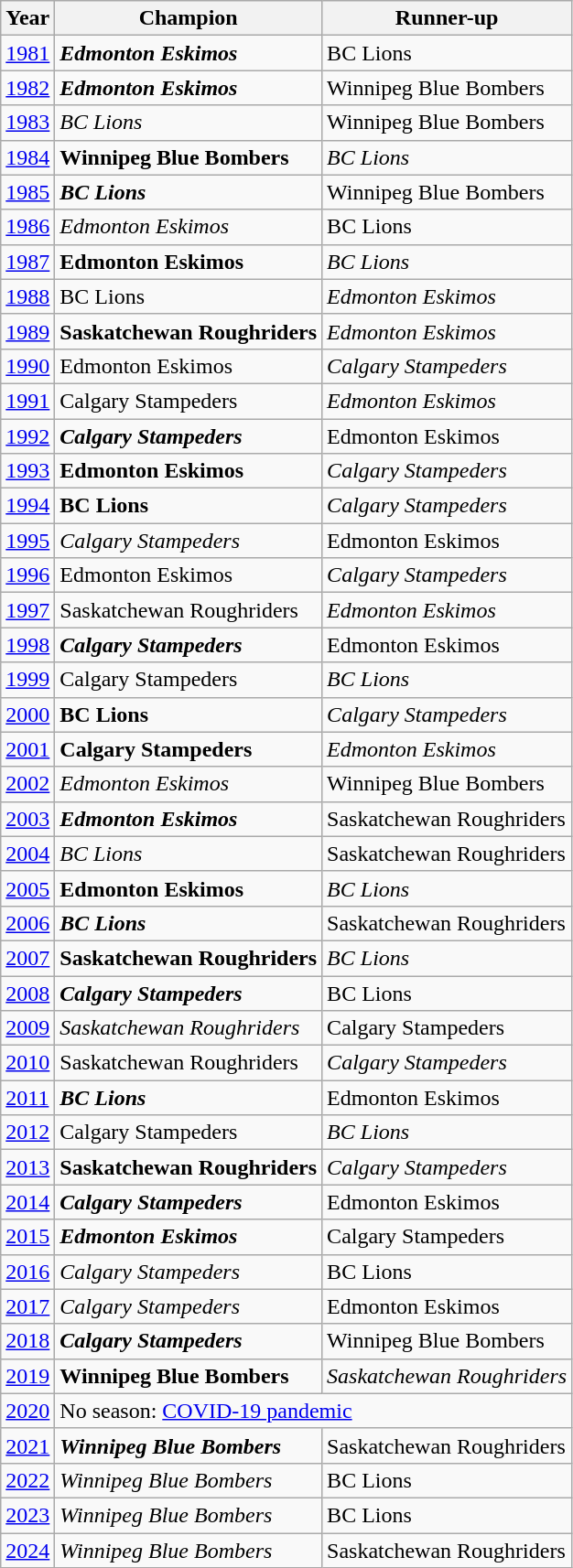<table class="wikitable">
<tr>
<th>Year</th>
<th>Champion</th>
<th>Runner-up</th>
</tr>
<tr>
<td><a href='#'>1981</a></td>
<td><strong><em>Edmonton Eskimos</em></strong></td>
<td>BC Lions</td>
</tr>
<tr>
<td><a href='#'>1982</a></td>
<td><strong><em>Edmonton Eskimos</em></strong></td>
<td>Winnipeg Blue Bombers</td>
</tr>
<tr>
<td><a href='#'>1983</a></td>
<td><em>BC Lions</em></td>
<td>Winnipeg Blue Bombers</td>
</tr>
<tr>
<td><a href='#'>1984</a></td>
<td><strong>Winnipeg Blue Bombers</strong></td>
<td><em>BC Lions</em></td>
</tr>
<tr>
<td><a href='#'>1985</a></td>
<td><strong><em>BC Lions</em></strong></td>
<td>Winnipeg Blue Bombers</td>
</tr>
<tr>
<td><a href='#'>1986</a></td>
<td><em>Edmonton Eskimos</em></td>
<td>BC Lions</td>
</tr>
<tr>
<td><a href='#'>1987</a></td>
<td><strong>Edmonton Eskimos</strong></td>
<td><em>BC Lions</em></td>
</tr>
<tr>
<td><a href='#'>1988</a></td>
<td>BC Lions</td>
<td><em>Edmonton Eskimos</em></td>
</tr>
<tr>
<td><a href='#'>1989</a></td>
<td><strong>Saskatchewan Roughriders</strong></td>
<td><em>Edmonton Eskimos</em></td>
</tr>
<tr>
<td><a href='#'>1990</a></td>
<td>Edmonton Eskimos</td>
<td><em>Calgary Stampeders</em></td>
</tr>
<tr>
<td><a href='#'>1991</a></td>
<td>Calgary Stampeders</td>
<td><em>Edmonton Eskimos</em></td>
</tr>
<tr>
<td><a href='#'>1992</a></td>
<td><strong><em>Calgary Stampeders</em></strong></td>
<td>Edmonton Eskimos</td>
</tr>
<tr>
<td><a href='#'>1993</a></td>
<td><strong>Edmonton Eskimos</strong></td>
<td><em>Calgary Stampeders</em></td>
</tr>
<tr>
<td><a href='#'>1994</a></td>
<td><strong>BC Lions</strong></td>
<td><em>Calgary Stampeders</em></td>
</tr>
<tr>
<td><a href='#'>1995</a></td>
<td><em>Calgary Stampeders</em></td>
<td>Edmonton Eskimos</td>
</tr>
<tr>
<td><a href='#'>1996</a></td>
<td>Edmonton Eskimos</td>
<td><em>Calgary Stampeders</em></td>
</tr>
<tr>
<td><a href='#'>1997</a></td>
<td>Saskatchewan Roughriders</td>
<td><em>Edmonton Eskimos</em></td>
</tr>
<tr>
<td><a href='#'>1998</a></td>
<td><strong><em>Calgary Stampeders</em></strong></td>
<td>Edmonton Eskimos</td>
</tr>
<tr>
<td><a href='#'>1999</a></td>
<td>Calgary Stampeders</td>
<td><em>BC Lions</em></td>
</tr>
<tr>
<td><a href='#'>2000</a></td>
<td><strong>BC Lions</strong></td>
<td><em>Calgary Stampeders</em></td>
</tr>
<tr>
<td><a href='#'>2001</a></td>
<td><strong>Calgary Stampeders</strong></td>
<td><em>Edmonton Eskimos</em></td>
</tr>
<tr>
<td><a href='#'>2002</a></td>
<td><em>Edmonton Eskimos</em></td>
<td>Winnipeg Blue Bombers</td>
</tr>
<tr>
<td><a href='#'>2003</a></td>
<td><strong><em>Edmonton Eskimos</em></strong></td>
<td>Saskatchewan Roughriders</td>
</tr>
<tr>
<td><a href='#'>2004</a></td>
<td><em>BC Lions</em></td>
<td>Saskatchewan Roughriders</td>
</tr>
<tr>
<td><a href='#'>2005</a></td>
<td><strong>Edmonton Eskimos</strong></td>
<td><em>BC Lions</em></td>
</tr>
<tr>
<td><a href='#'>2006</a></td>
<td><strong><em>BC Lions</em></strong></td>
<td>Saskatchewan Roughriders</td>
</tr>
<tr>
<td><a href='#'>2007</a></td>
<td><strong>Saskatchewan Roughriders</strong></td>
<td><em>BC Lions</em></td>
</tr>
<tr>
<td><a href='#'>2008</a></td>
<td><strong><em>Calgary Stampeders</em></strong></td>
<td>BC Lions</td>
</tr>
<tr>
<td><a href='#'>2009</a></td>
<td><em>Saskatchewan Roughriders</em></td>
<td>Calgary Stampeders</td>
</tr>
<tr>
<td><a href='#'>2010</a></td>
<td>Saskatchewan Roughriders</td>
<td><em>Calgary Stampeders</em></td>
</tr>
<tr>
<td><a href='#'>2011</a></td>
<td><strong><em>BC Lions</em></strong></td>
<td>Edmonton Eskimos</td>
</tr>
<tr>
<td><a href='#'>2012</a></td>
<td>Calgary Stampeders</td>
<td><em>BC Lions</em></td>
</tr>
<tr>
<td><a href='#'>2013</a></td>
<td><strong>Saskatchewan Roughriders</strong></td>
<td><em>Calgary Stampeders</em></td>
</tr>
<tr>
<td><a href='#'>2014</a></td>
<td><strong><em>Calgary Stampeders</em></strong></td>
<td>Edmonton Eskimos</td>
</tr>
<tr>
<td><a href='#'>2015</a></td>
<td><strong><em>Edmonton Eskimos</em></strong></td>
<td>Calgary Stampeders</td>
</tr>
<tr>
<td><a href='#'>2016</a></td>
<td><em>Calgary Stampeders</em></td>
<td>BC Lions</td>
</tr>
<tr>
<td><a href='#'>2017</a></td>
<td><em>Calgary Stampeders</em></td>
<td>Edmonton Eskimos</td>
</tr>
<tr>
<td><a href='#'>2018</a></td>
<td><strong><em>Calgary Stampeders</em></strong></td>
<td>Winnipeg Blue Bombers</td>
</tr>
<tr>
<td><a href='#'>2019</a></td>
<td><strong>Winnipeg Blue Bombers</strong></td>
<td><em>Saskatchewan Roughriders</em></td>
</tr>
<tr>
<td><a href='#'>2020</a></td>
<td colspan="2">No season: <a href='#'>COVID-19 pandemic</a></td>
</tr>
<tr>
<td><a href='#'>2021</a></td>
<td><strong><em>Winnipeg Blue Bombers</em></strong></td>
<td>Saskatchewan Roughriders</td>
</tr>
<tr>
<td><a href='#'>2022</a></td>
<td><em>Winnipeg Blue Bombers</em></td>
<td>BC Lions</td>
</tr>
<tr>
<td><a href='#'>2023</a></td>
<td><em>Winnipeg Blue Bombers</em></td>
<td>BC Lions</td>
</tr>
<tr>
<td><a href='#'>2024</a></td>
<td><em>Winnipeg Blue Bombers</em></td>
<td>Saskatchewan Roughriders</td>
</tr>
</table>
